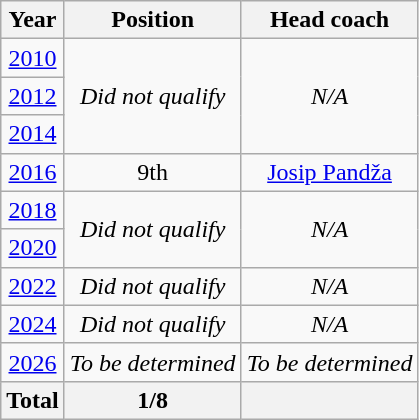<table class="wikitable" style="text-align: center;">
<tr>
<th>Year</th>
<th>Position</th>
<th>Head coach</th>
</tr>
<tr>
<td> <a href='#'>2010</a></td>
<td rowspan=3><em>Did not qualify</em></td>
<td rowspan=3><em>N/A</em></td>
</tr>
<tr>
<td> <a href='#'>2012</a></td>
</tr>
<tr>
<td> <a href='#'>2014</a></td>
</tr>
<tr>
<td> <a href='#'>2016</a></td>
<td>9th</td>
<td><a href='#'>Josip Pandža</a></td>
</tr>
<tr>
<td> <a href='#'>2018</a></td>
<td rowspan=2><em>Did not qualify</em></td>
<td rowspan=2><em>N/A</em></td>
</tr>
<tr>
<td> <a href='#'>2020</a></td>
</tr>
<tr>
<td> <a href='#'>2022</a></td>
<td><em>Did not qualify</em></td>
<td><em>N/A</em></td>
</tr>
<tr>
<td> <a href='#'>2024</a></td>
<td><em>Did not qualify</em></td>
<td><em>N/A</em></td>
</tr>
<tr>
<td> <a href='#'>2026</a></td>
<td><em>To be determined</em></td>
<td><em>To be determined</em></td>
</tr>
<tr>
<th>Total</th>
<th>1/8</th>
<th></th>
</tr>
</table>
